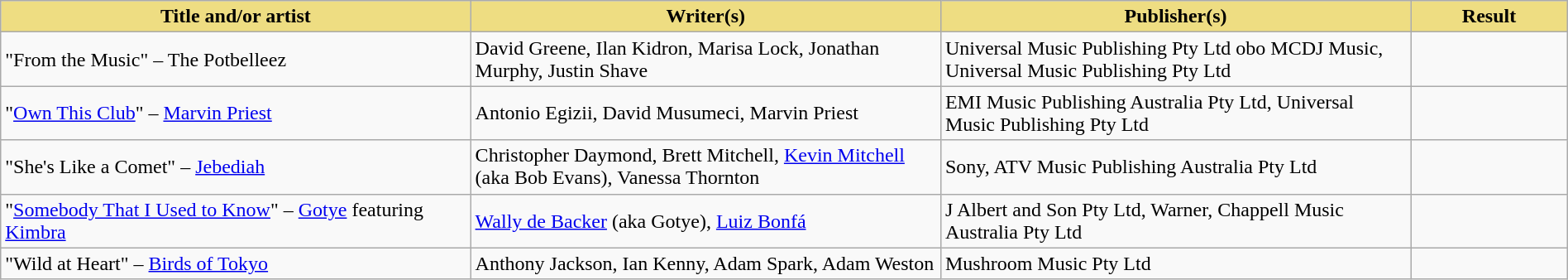<table class="wikitable" width=100%>
<tr>
<th style="width:30%;background:#EEDD82;">Title and/or artist</th>
<th style="width:30%;background:#EEDD82;">Writer(s)</th>
<th style="width:30%;background:#EEDD82;">Publisher(s)</th>
<th style="width:10%;background:#EEDD82;">Result</th>
</tr>
<tr>
<td>"From the Music" – The Potbelleez</td>
<td>David Greene, Ilan Kidron, Marisa Lock, Jonathan Murphy, Justin Shave</td>
<td>Universal Music Publishing Pty Ltd obo MCDJ Music, Universal Music Publishing Pty Ltd</td>
<td></td>
</tr>
<tr>
<td>"<a href='#'>Own This Club</a>" – <a href='#'>Marvin Priest</a></td>
<td>Antonio Egizii, David Musumeci, Marvin Priest</td>
<td>EMI Music Publishing Australia Pty Ltd, Universal Music Publishing Pty Ltd</td>
<td></td>
</tr>
<tr>
<td>"She's Like a Comet" – <a href='#'>Jebediah</a></td>
<td>Christopher Daymond, Brett Mitchell, <a href='#'>Kevin Mitchell</a> (aka Bob Evans), Vanessa Thornton</td>
<td>Sony, ATV Music Publishing Australia Pty Ltd</td>
<td></td>
</tr>
<tr>
<td>"<a href='#'>Somebody That I Used to Know</a>" – <a href='#'>Gotye</a> featuring <a href='#'>Kimbra</a></td>
<td><a href='#'>Wally de Backer</a> (aka Gotye), <a href='#'>Luiz Bonfá</a></td>
<td>J Albert and Son Pty Ltd, Warner, Chappell Music Australia Pty Ltd</td>
<td></td>
</tr>
<tr>
<td>"Wild at Heart" – <a href='#'>Birds of Tokyo</a></td>
<td>Anthony Jackson, Ian Kenny, Adam Spark, Adam Weston</td>
<td>Mushroom Music Pty Ltd</td>
<td></td>
</tr>
</table>
